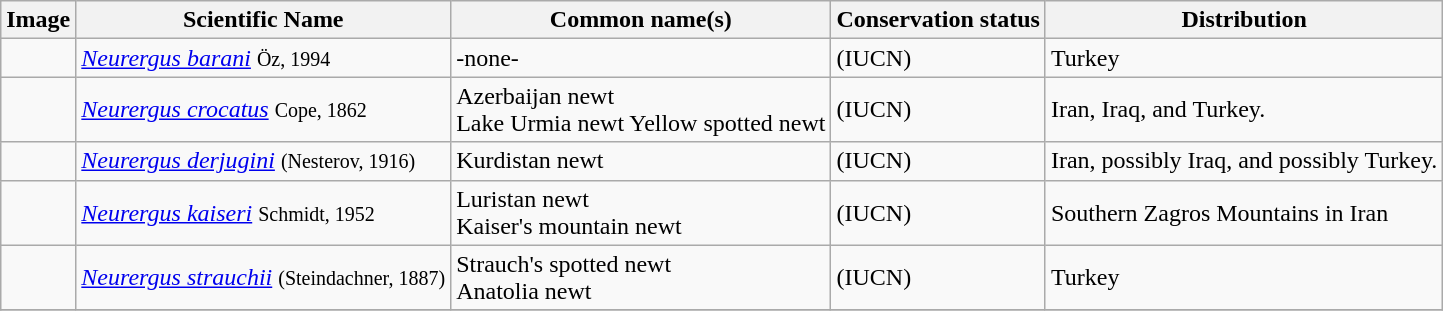<table class="wikitable">
<tr>
<th>Image</th>
<th>Scientific Name</th>
<th>Common name(s)</th>
<th>Conservation status</th>
<th>Distribution</th>
</tr>
<tr>
<td></td>
<td><em><a href='#'>Neurergus barani</a></em> <small>Öz, 1994</small></td>
<td>-none-</td>
<td> (IUCN)</td>
<td>Turkey</td>
</tr>
<tr>
<td></td>
<td><em><a href='#'>Neurergus crocatus</a></em> <small>Cope, 1862</small></td>
<td>Azerbaijan newt<br>Lake Urmia newt
Yellow spotted newt</td>
<td> (IUCN)</td>
<td>Iran, Iraq, and Turkey.</td>
</tr>
<tr>
<td></td>
<td><em><a href='#'>Neurergus derjugini</a></em> <small>(Nesterov, 1916)</small></td>
<td>Kurdistan newt</td>
<td> (IUCN)</td>
<td>Iran, possibly Iraq, and possibly Turkey.</td>
</tr>
<tr>
<td></td>
<td><em><a href='#'>Neurergus kaiseri</a></em> <small>Schmidt, 1952</small></td>
<td>Luristan newt<br>Kaiser's mountain newt</td>
<td> (IUCN)</td>
<td>Southern Zagros Mountains in Iran</td>
</tr>
<tr>
<td></td>
<td><em><a href='#'>Neurergus strauchii</a></em> <small>(Steindachner, 1887)</small></td>
<td>Strauch's spotted newt<br>Anatolia newt</td>
<td> (IUCN)</td>
<td>Turkey</td>
</tr>
<tr>
</tr>
</table>
